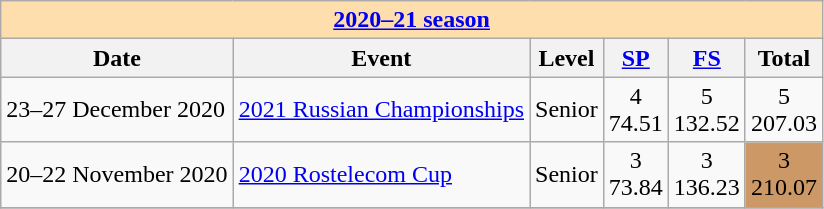<table class="wikitable">
<tr>
<td style="background-color: #ffdead; " colspan=6 align=center><a href='#'><strong>2020–21 season</strong></a></td>
</tr>
<tr>
<th>Date</th>
<th>Event</th>
<th>Level</th>
<th><a href='#'>SP</a></th>
<th><a href='#'>FS</a></th>
<th>Total</th>
</tr>
<tr>
<td>23–27 December 2020</td>
<td><a href='#'>2021 Russian Championships</a></td>
<td>Senior</td>
<td align=center>4 <br> 74.51</td>
<td align=center>5<br>132.52</td>
<td align=center>5<br>207.03</td>
</tr>
<tr>
<td>20–22 November 2020</td>
<td><a href='#'>2020 Rostelecom Cup</a></td>
<td>Senior</td>
<td align=center>3 <br> 73.84</td>
<td align=center>3 <br> 136.23</td>
<td align=center bgcolor=cc9966>3 <br> 210.07</td>
</tr>
<tr>
</tr>
</table>
